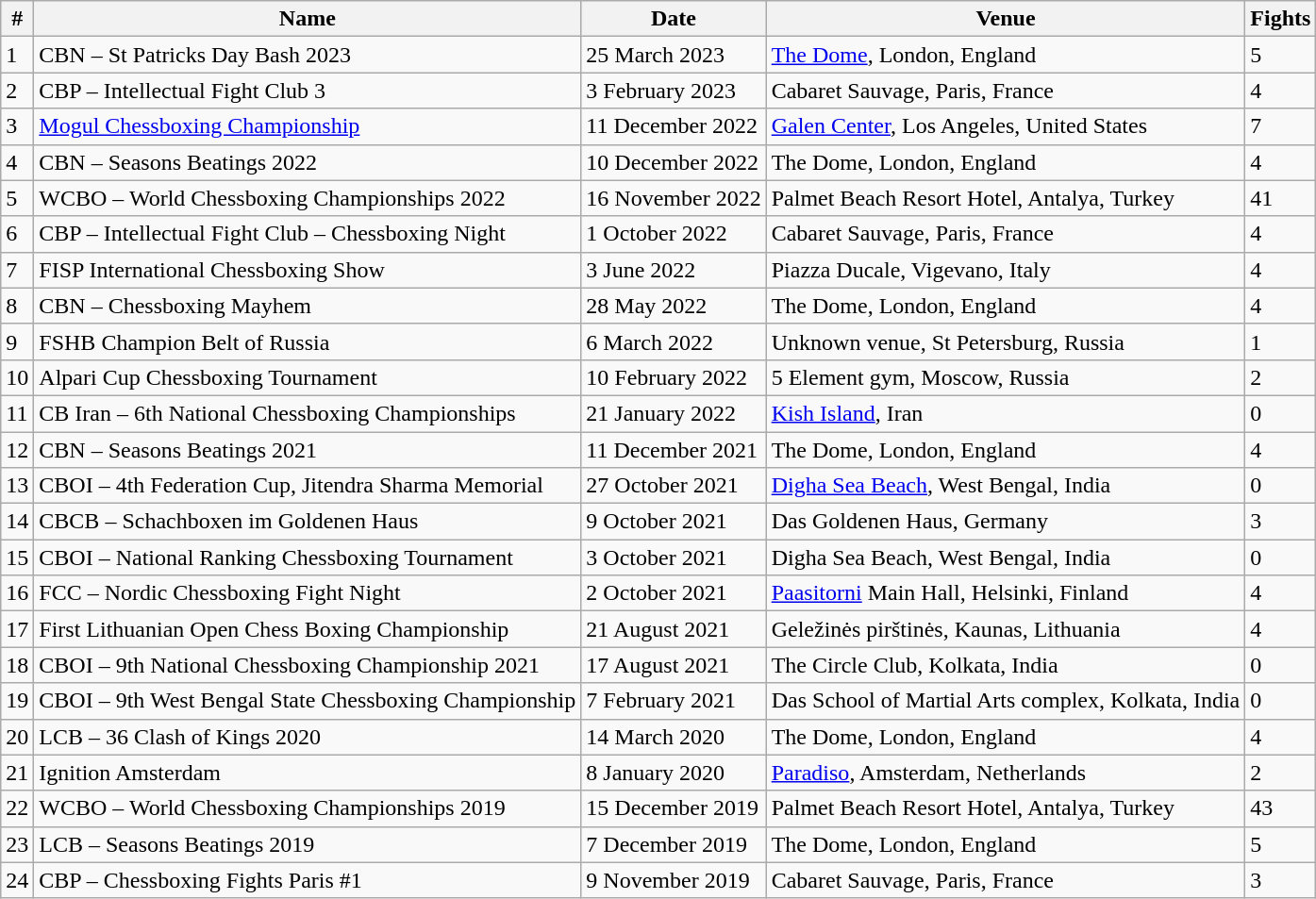<table class="wikitable">
<tr>
<th>#</th>
<th>Name</th>
<th>Date</th>
<th>Venue</th>
<th>Fights</th>
</tr>
<tr>
<td>1</td>
<td>CBN – St Patricks Day Bash 2023</td>
<td>25 March 2023</td>
<td><a href='#'>The Dome</a>, London, England</td>
<td>5</td>
</tr>
<tr>
<td>2</td>
<td>CBP – Intellectual Fight Club 3</td>
<td>3 February 2023</td>
<td>Cabaret Sauvage, Paris, France</td>
<td>4</td>
</tr>
<tr>
<td>3</td>
<td><a href='#'>Mogul Chessboxing Championship</a></td>
<td>11 December 2022</td>
<td><a href='#'>Galen Center</a>, Los Angeles, United States</td>
<td>7</td>
</tr>
<tr>
<td>4</td>
<td>CBN – Seasons Beatings 2022</td>
<td>10 December 2022</td>
<td>The Dome, London, England</td>
<td>4</td>
</tr>
<tr>
<td>5</td>
<td>WCBO – World Chessboxing Championships 2022</td>
<td>16 November 2022</td>
<td>Palmet Beach Resort Hotel, Antalya, Turkey</td>
<td>41</td>
</tr>
<tr>
<td>6</td>
<td>CBP – Intellectual Fight Club – Chessboxing Night</td>
<td>1 October 2022</td>
<td>Cabaret Sauvage, Paris, France</td>
<td>4</td>
</tr>
<tr>
<td>7</td>
<td>FISP International Chessboxing Show</td>
<td>3 June 2022</td>
<td>Piazza Ducale, Vigevano, Italy</td>
<td>4</td>
</tr>
<tr>
<td>8</td>
<td>CBN – Chessboxing Mayhem</td>
<td>28 May 2022</td>
<td>The Dome, London, England</td>
<td>4</td>
</tr>
<tr>
<td>9</td>
<td>FSHB Champion Belt of Russia</td>
<td>6 March 2022</td>
<td>Unknown venue, St Petersburg, Russia</td>
<td>1</td>
</tr>
<tr>
<td>10</td>
<td>Alpari Cup Chessboxing Tournament</td>
<td>10 February 2022</td>
<td>5 Element gym, Moscow, Russia</td>
<td>2</td>
</tr>
<tr>
<td>11</td>
<td>CB Iran – 6th National Chessboxing Championships</td>
<td>21 January 2022</td>
<td><a href='#'>Kish Island</a>, Iran</td>
<td>0</td>
</tr>
<tr>
<td>12</td>
<td>CBN – Seasons Beatings 2021</td>
<td>11 December 2021</td>
<td>The Dome, London, England</td>
<td>4</td>
</tr>
<tr>
<td>13</td>
<td>CBOI – 4th Federation Cup, Jitendra Sharma Memorial</td>
<td>27 October 2021</td>
<td><a href='#'>Digha Sea Beach</a>, West Bengal, India</td>
<td>0</td>
</tr>
<tr>
<td>14</td>
<td>CBCB – Schachboxen im Goldenen Haus</td>
<td>9 October 2021</td>
<td>Das Goldenen Haus, Germany</td>
<td>3</td>
</tr>
<tr>
<td>15</td>
<td>CBOI – National Ranking Chessboxing Tournament</td>
<td>3 October 2021</td>
<td>Digha Sea Beach, West Bengal, India</td>
<td>0</td>
</tr>
<tr>
<td>16</td>
<td>FCC – Nordic Chessboxing Fight Night</td>
<td>2 October 2021</td>
<td><a href='#'>Paasitorni</a> Main Hall, Helsinki, Finland</td>
<td>4</td>
</tr>
<tr>
<td>17</td>
<td>First Lithuanian Open Chess Boxing Championship</td>
<td>21 August 2021</td>
<td>Geležinės pirštinės, Kaunas, Lithuania</td>
<td>4</td>
</tr>
<tr>
<td>18</td>
<td>CBOI – 9th National Chessboxing Championship 2021</td>
<td>17 August 2021</td>
<td>The Circle Club, Kolkata, India</td>
<td>0</td>
</tr>
<tr>
<td>19</td>
<td>CBOI – 9th West Bengal State Chessboxing Championship</td>
<td>7 February 2021</td>
<td>Das School of Martial Arts complex, Kolkata, India</td>
<td>0</td>
</tr>
<tr>
<td>20</td>
<td>LCB – 36 Clash of Kings 2020</td>
<td>14 March 2020</td>
<td>The Dome, London, England</td>
<td>4</td>
</tr>
<tr>
<td>21</td>
<td>Ignition Amsterdam</td>
<td>8 January 2020</td>
<td><a href='#'>Paradiso</a>, Amsterdam, Netherlands</td>
<td>2</td>
</tr>
<tr>
<td>22</td>
<td>WCBO – World Chessboxing Championships 2019</td>
<td>15 December 2019</td>
<td>Palmet Beach Resort Hotel, Antalya, Turkey</td>
<td>43</td>
</tr>
<tr>
<td>23</td>
<td>LCB – Seasons Beatings 2019</td>
<td>7 December 2019</td>
<td>The Dome, London, England</td>
<td>5</td>
</tr>
<tr>
<td>24</td>
<td>CBP – Chessboxing Fights Paris #1</td>
<td>9 November 2019</td>
<td>Cabaret Sauvage, Paris, France</td>
<td>3</td>
</tr>
</table>
